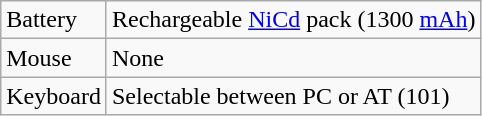<table class="wikitable">
<tr>
<td>Battery</td>
<td>Rechargeable <a href='#'>NiCd</a> pack (1300 <a href='#'>mAh</a>)</td>
</tr>
<tr>
<td>Mouse</td>
<td>None</td>
</tr>
<tr>
<td>Keyboard</td>
<td>Selectable between PC or AT (101)</td>
</tr>
</table>
